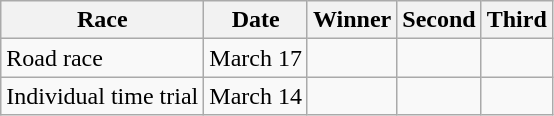<table class="wikitable">
<tr>
<th>Race</th>
<th>Date</th>
<th>Winner</th>
<th>Second</th>
<th>Third</th>
</tr>
<tr>
<td>Road race</td>
<td>March 17</td>
<td></td>
<td></td>
<td></td>
</tr>
<tr>
<td>Individual time trial</td>
<td>March 14</td>
<td></td>
<td></td>
<td></td>
</tr>
</table>
